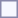<table style="border:1px solid #8888aa; background-color:#f7f8ff; padding:5px; font-size:95%; margin: 0px 12px 12px 0px;">
</table>
